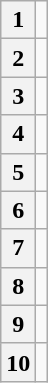<table class="wikitable">
<tr>
<th>1</th>
<td></td>
</tr>
<tr>
<th>2</th>
<td></td>
</tr>
<tr>
<th>3</th>
<td></td>
</tr>
<tr>
<th>4</th>
<td></td>
</tr>
<tr>
<th>5</th>
<td></td>
</tr>
<tr>
<th>6</th>
<td></td>
</tr>
<tr>
<th>7</th>
<td></td>
</tr>
<tr>
<th>8</th>
<td></td>
</tr>
<tr>
<th>9</th>
<td></td>
</tr>
<tr>
<th>10</th>
<td></td>
</tr>
</table>
